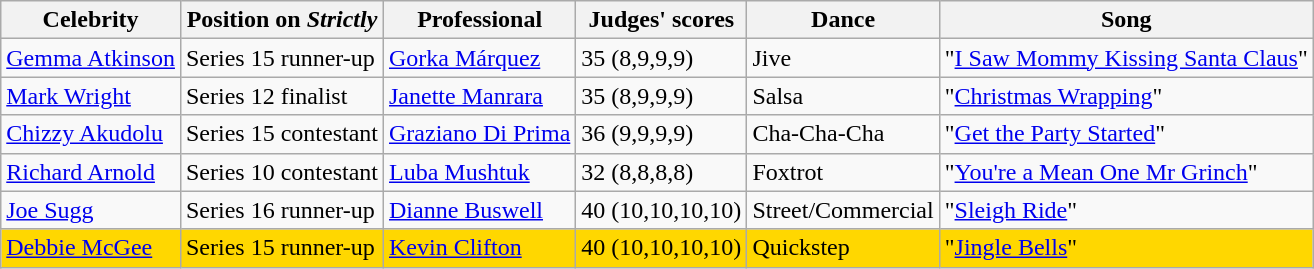<table class="wikitable sortable">
<tr>
<th>Celebrity</th>
<th>Position on <em>Strictly</em></th>
<th>Professional</th>
<th>Judges' scores</th>
<th>Dance</th>
<th>Song</th>
</tr>
<tr>
<td><a href='#'>Gemma Atkinson</a></td>
<td>Series 15 runner-up</td>
<td><a href='#'>Gorka Márquez</a></td>
<td>35 (8,9,9,9)</td>
<td>Jive</td>
<td>"<a href='#'>I Saw Mommy Kissing Santa Claus</a>"</td>
</tr>
<tr>
<td><a href='#'>Mark Wright</a></td>
<td>Series 12 finalist</td>
<td><a href='#'>Janette Manrara</a></td>
<td>35 (8,9,9,9)</td>
<td>Salsa</td>
<td>"<a href='#'>Christmas Wrapping</a>"</td>
</tr>
<tr>
<td><a href='#'>Chizzy Akudolu</a></td>
<td>Series 15 contestant</td>
<td><a href='#'>Graziano Di Prima</a></td>
<td>36 (9,9,9,9)</td>
<td>Cha-Cha-Cha</td>
<td>"<a href='#'>Get the Party Started</a>"</td>
</tr>
<tr>
<td><a href='#'>Richard Arnold</a></td>
<td>Series 10 contestant</td>
<td><a href='#'>Luba Mushtuk</a></td>
<td>32 (8,8,8,8)</td>
<td>Foxtrot</td>
<td>"<a href='#'>You're a Mean One Mr Grinch</a>"</td>
</tr>
<tr>
<td><a href='#'>Joe Sugg</a></td>
<td>Series 16 runner-up</td>
<td><a href='#'>Dianne Buswell</a></td>
<td>40 (10,10,10,10)</td>
<td>Street/Commercial</td>
<td>"<a href='#'>Sleigh Ride</a>"</td>
</tr>
<tr style="background:gold;">
<td><a href='#'>Debbie McGee</a></td>
<td>Series 15 runner-up</td>
<td><a href='#'>Kevin Clifton</a></td>
<td>40 (10,10,10,10)</td>
<td>Quickstep</td>
<td>"<a href='#'>Jingle Bells</a>"</td>
</tr>
</table>
